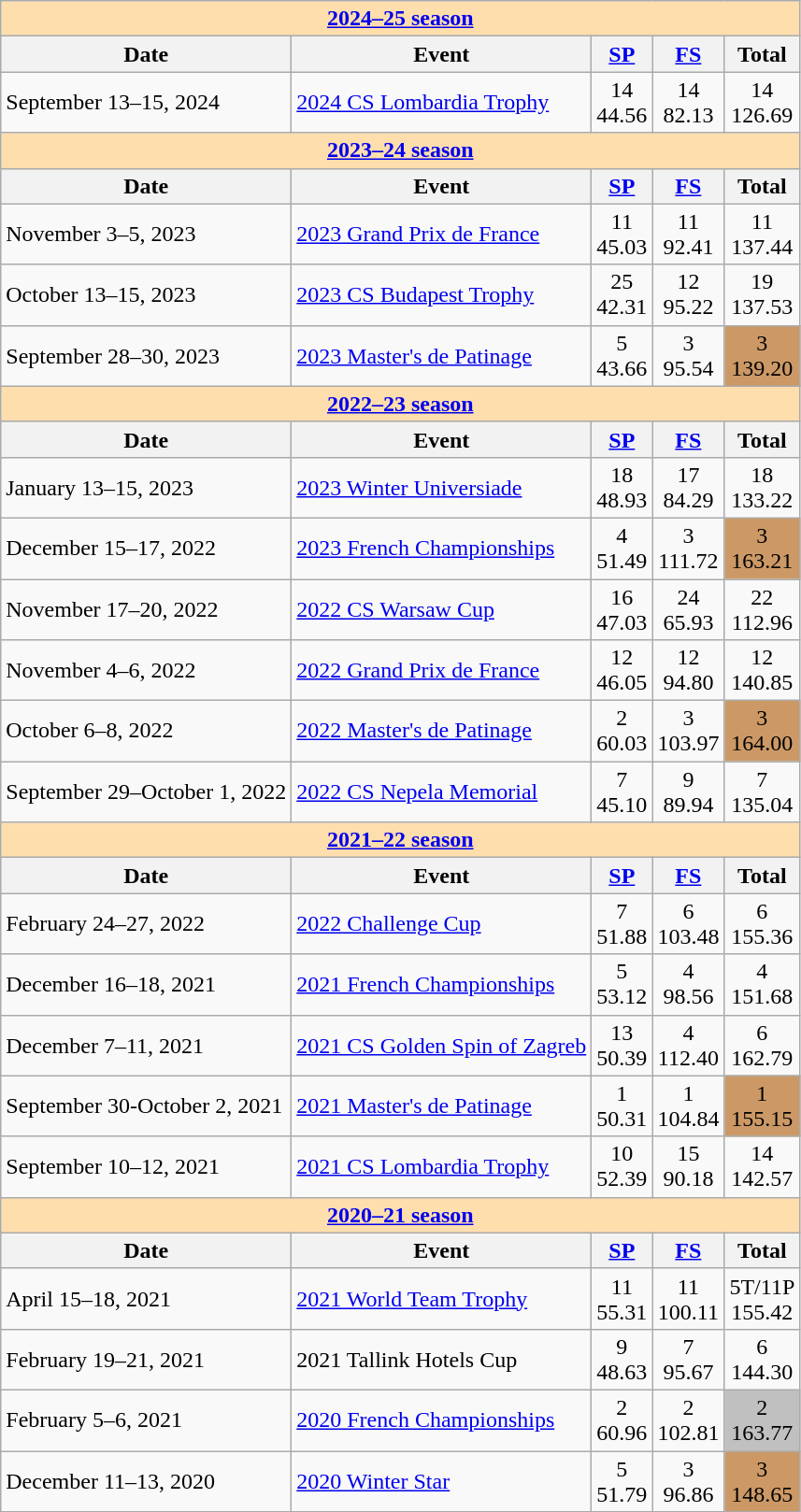<table class="wikitable">
<tr>
<td style="background-color: #ffdead; " colspan=5 align=center><a href='#'><strong>2024–25 season</strong></a></td>
</tr>
<tr>
<th>Date</th>
<th>Event</th>
<th><a href='#'>SP</a></th>
<th><a href='#'>FS</a></th>
<th>Total</th>
</tr>
<tr>
<td>September 13–15, 2024</td>
<td><a href='#'>2024 CS Lombardia Trophy</a></td>
<td align=center>14 <br> 44.56</td>
<td align=center>14 <br> 82.13</td>
<td align=center>14 <br> 126.69</td>
</tr>
<tr>
<td style="background-color: #ffdead; " colspan=5 align=center><a href='#'><strong>2023–24 season</strong></a></td>
</tr>
<tr>
<th>Date</th>
<th>Event</th>
<th><a href='#'>SP</a></th>
<th><a href='#'>FS</a></th>
<th>Total</th>
</tr>
<tr>
<td>November 3–5, 2023</td>
<td><a href='#'>2023 Grand Prix de France</a></td>
<td align=center>11 <br> 45.03</td>
<td align=center>11 <br> 92.41</td>
<td align=center>11 <br> 137.44</td>
</tr>
<tr>
<td>October 13–15, 2023</td>
<td><a href='#'>2023 CS Budapest Trophy</a></td>
<td align=center>25 <br> 42.31</td>
<td align=center>12 <br> 95.22</td>
<td align=center>19 <br> 137.53</td>
</tr>
<tr>
<td>September 28–30, 2023</td>
<td><a href='#'>2023 Master's de Patinage</a></td>
<td align=center>5 <br> 43.66</td>
<td align=center>3 <br> 95.54</td>
<td align=center bgcolor=cc9966>3 <br> 139.20</td>
</tr>
<tr>
<td style="background-color: #ffdead; " colspan=5 align=center><a href='#'><strong>2022–23 season</strong></a></td>
</tr>
<tr>
<th>Date</th>
<th>Event</th>
<th><a href='#'>SP</a></th>
<th><a href='#'>FS</a></th>
<th>Total</th>
</tr>
<tr>
<td>January 13–15, 2023</td>
<td><a href='#'>2023 Winter Universiade</a></td>
<td align=center>18 <br> 48.93</td>
<td align=center>17 <br> 84.29</td>
<td align=center>18 <br> 133.22</td>
</tr>
<tr>
<td>December 15–17, 2022</td>
<td><a href='#'>2023 French Championships</a></td>
<td align=center>4 <br> 51.49</td>
<td align=center>3 <br> 111.72</td>
<td align=center bgcolor=cc9966>3 <br> 163.21</td>
</tr>
<tr>
<td>November 17–20, 2022</td>
<td><a href='#'>2022 CS Warsaw Cup</a></td>
<td align=center>16 <br> 47.03</td>
<td align=center>24 <br> 65.93</td>
<td align=center>22 <br> 112.96</td>
</tr>
<tr>
<td>November 4–6, 2022</td>
<td><a href='#'>2022 Grand Prix de France</a></td>
<td align=center>12 <br> 46.05</td>
<td align=center>12 <br> 94.80</td>
<td align=center>12 <br> 140.85</td>
</tr>
<tr>
<td>October 6–8, 2022</td>
<td><a href='#'>2022 Master's de Patinage</a></td>
<td align=center>2 <br> 60.03</td>
<td align=center>3 <br> 103.97</td>
<td align=center bgcolor=cc9966>3 <br> 	164.00</td>
</tr>
<tr>
<td>September 29–October 1, 2022</td>
<td><a href='#'>2022 CS Nepela Memorial</a></td>
<td align=center>7 <br> 45.10</td>
<td align=center>9 <br> 89.94</td>
<td align=center>7 <br> 135.04</td>
</tr>
<tr>
<td style="background-color: #ffdead; " colspan=5 align=center><a href='#'><strong>2021–22 season</strong></a></td>
</tr>
<tr>
<th>Date</th>
<th>Event</th>
<th><a href='#'>SP</a></th>
<th><a href='#'>FS</a></th>
<th>Total</th>
</tr>
<tr>
<td>February 24–27, 2022</td>
<td><a href='#'>2022 Challenge Cup</a></td>
<td align=center>7 <br> 51.88</td>
<td align=center>6 <br> 103.48</td>
<td align=center>6 <br> 155.36</td>
</tr>
<tr>
<td>December 16–18, 2021</td>
<td><a href='#'>2021 French Championships</a></td>
<td align=center>5 <br> 53.12</td>
<td align=center>4 <br> 98.56</td>
<td align=center>4 <br> 151.68</td>
</tr>
<tr>
<td>December 7–11, 2021</td>
<td><a href='#'>2021 CS Golden Spin of Zagreb</a></td>
<td align=center>13 <br> 50.39</td>
<td align=center>4 <br> 112.40</td>
<td align=center>6 <br> 162.79</td>
</tr>
<tr>
<td>September 30-October 2, 2021</td>
<td><a href='#'>2021 Master's de Patinage</a></td>
<td align=center>1 <br> 50.31</td>
<td align=center>1 <br> 104.84</td>
<td align=center bgcolor=cc9966>1 <br> 	155.15</td>
</tr>
<tr>
<td>September 10–12, 2021</td>
<td><a href='#'>2021 CS Lombardia Trophy</a></td>
<td align=center>10 <br> 52.39</td>
<td align=center>15 <br> 90.18</td>
<td align=center>14 <br> 142.57</td>
</tr>
<tr>
<td style="background-color: #ffdead; " colspan=5 align=center><a href='#'><strong>2020–21 season</strong></a></td>
</tr>
<tr>
<th>Date</th>
<th>Event</th>
<th><a href='#'>SP</a></th>
<th><a href='#'>FS</a></th>
<th>Total</th>
</tr>
<tr>
<td>April 15–18, 2021</td>
<td><a href='#'>2021 World Team Trophy</a></td>
<td align=center>11 <br> 55.31</td>
<td align=center>11 <br> 100.11</td>
<td align=center>5T/11P <br> 155.42</td>
</tr>
<tr>
<td>February 19–21, 2021</td>
<td>2021 Tallink Hotels Cup</td>
<td align=center>9 <br> 48.63</td>
<td align=center>7 <br> 95.67</td>
<td align=center>6 <br> 144.30</td>
</tr>
<tr>
<td>February 5–6, 2021</td>
<td><a href='#'>2020 French Championships</a></td>
<td align=center>2 <br> 60.96</td>
<td align=center>2 <br> 102.81</td>
<td align=center bgcolor=silver>2 <br> 163.77</td>
</tr>
<tr>
<td>December 11–13, 2020</td>
<td><a href='#'>2020 Winter Star</a></td>
<td align=center>5 <br> 51.79</td>
<td align=center>3 <br> 96.86</td>
<td align=center bgcolor=cc9966>3 <br> 148.65</td>
</tr>
</table>
